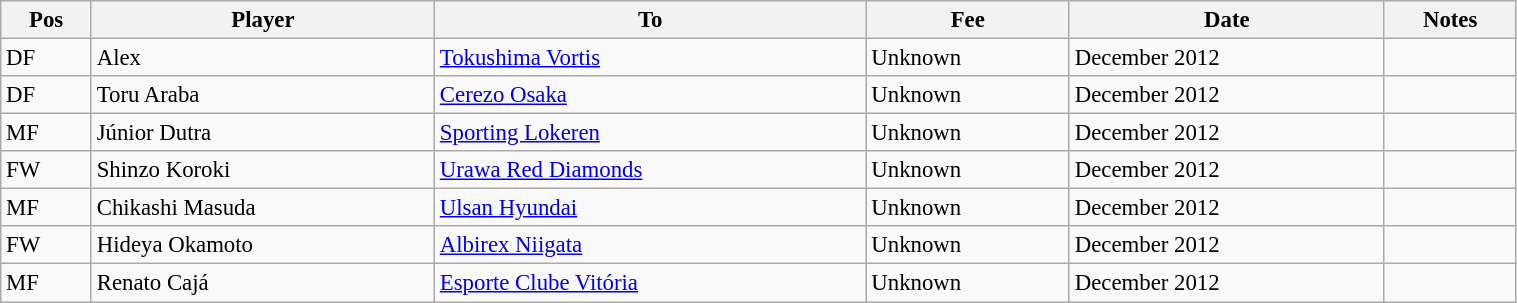<table class="wikitable" style="width:80%; text-align:center; font-size:95%; text-align:left;">
<tr>
<th><strong>Pos</strong></th>
<th><strong>Player</strong></th>
<th><strong>To</strong></th>
<th><strong>Fee</strong></th>
<th><strong>Date</strong></th>
<th><strong>Notes</strong></th>
</tr>
<tr>
<td>DF</td>
<td> Alex</td>
<td> <a href='#'>Tokushima Vortis</a></td>
<td>Unknown</td>
<td>December 2012</td>
<td></td>
</tr>
<tr>
<td>DF</td>
<td> Toru Araba</td>
<td> <a href='#'>Cerezo Osaka</a></td>
<td>Unknown</td>
<td>December 2012</td>
<td></td>
</tr>
<tr>
<td>MF</td>
<td> Júnior Dutra</td>
<td> <a href='#'>Sporting Lokeren</a></td>
<td>Unknown</td>
<td>December 2012</td>
<td></td>
</tr>
<tr>
<td>FW</td>
<td> Shinzo Koroki</td>
<td> <a href='#'>Urawa Red Diamonds</a></td>
<td>Unknown</td>
<td>December 2012</td>
<td></td>
</tr>
<tr>
<td>MF</td>
<td> Chikashi Masuda</td>
<td> <a href='#'>Ulsan Hyundai</a></td>
<td>Unknown</td>
<td>December 2012</td>
<td></td>
</tr>
<tr>
<td>FW</td>
<td> Hideya Okamoto</td>
<td> <a href='#'>Albirex Niigata</a></td>
<td>Unknown</td>
<td>December 2012</td>
<td></td>
</tr>
<tr>
<td>MF</td>
<td> Renato Cajá</td>
<td> <a href='#'>Esporte Clube Vitória</a></td>
<td>Unknown</td>
<td>December 2012</td>
<td></td>
</tr>
</table>
